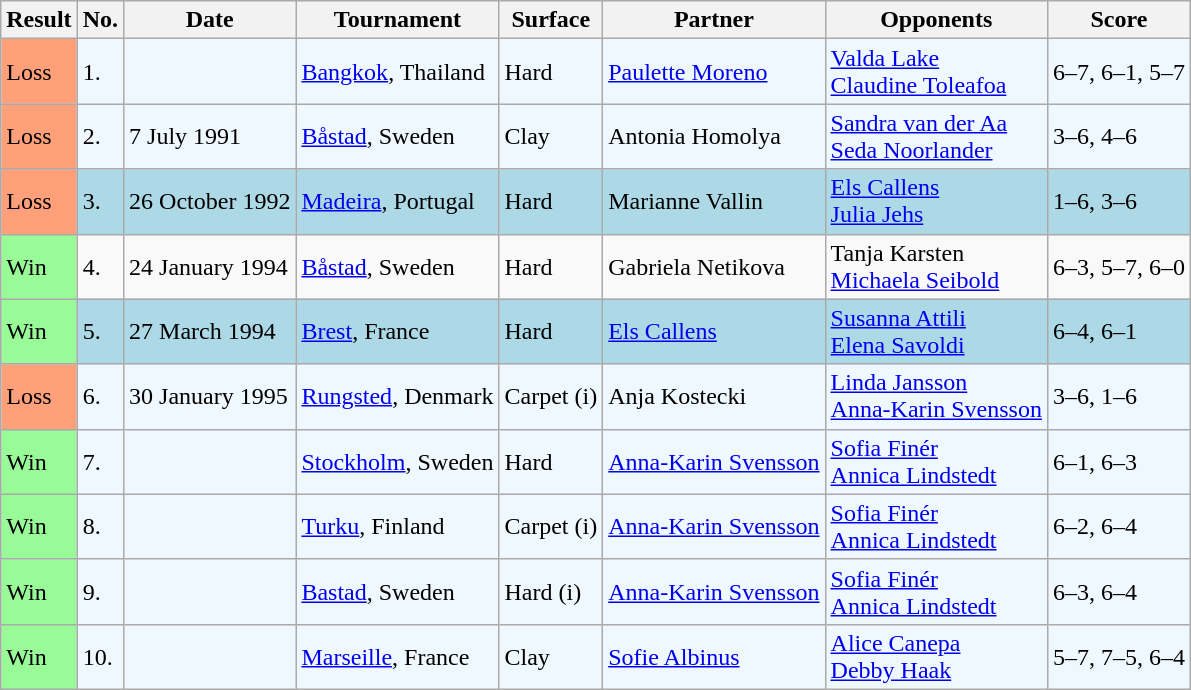<table class="sortable wikitable">
<tr>
<th>Result</th>
<th>No.</th>
<th>Date</th>
<th>Tournament</th>
<th>Surface</th>
<th>Partner</th>
<th>Opponents</th>
<th>Score</th>
</tr>
<tr style="background:#f0f8ff;">
<td style="background:#ffa07a;">Loss</td>
<td>1.</td>
<td></td>
<td><a href='#'>Bangkok</a>, Thailand</td>
<td>Hard</td>
<td> <a href='#'>Paulette Moreno</a></td>
<td> <a href='#'>Valda Lake</a> <br>  <a href='#'>Claudine Toleafoa</a></td>
<td>6–7, 6–1, 5–7</td>
</tr>
<tr bgcolor="#f0f8ff">
<td style="background:#ffa07a;">Loss</td>
<td>2.</td>
<td>7 July 1991</td>
<td><a href='#'>Båstad</a>, Sweden</td>
<td>Clay</td>
<td> Antonia Homolya</td>
<td> <a href='#'>Sandra van der Aa</a> <br>  <a href='#'>Seda Noorlander</a></td>
<td>3–6, 4–6</td>
</tr>
<tr bgcolor="lightblue">
<td style="background:#ffa07a;">Loss</td>
<td>3.</td>
<td>26 October 1992</td>
<td><a href='#'>Madeira</a>, Portugal</td>
<td>Hard</td>
<td> Marianne Vallin</td>
<td> <a href='#'>Els Callens</a> <br>  <a href='#'>Julia Jehs</a></td>
<td>1–6, 3–6</td>
</tr>
<tr>
<td style="background:#98fb98;">Win</td>
<td>4.</td>
<td>24 January 1994</td>
<td><a href='#'>Båstad</a>, Sweden</td>
<td>Hard</td>
<td> Gabriela Netikova</td>
<td> Tanja Karsten <br>  <a href='#'>Michaela Seibold</a></td>
<td>6–3, 5–7, 6–0</td>
</tr>
<tr bgcolor="lightblue">
<td style="background:#98fb98;">Win</td>
<td>5.</td>
<td>27 March 1994</td>
<td><a href='#'>Brest</a>, France</td>
<td>Hard</td>
<td> <a href='#'>Els Callens</a></td>
<td> <a href='#'>Susanna Attili</a> <br> <a href='#'>Elena Savoldi</a></td>
<td>6–4, 6–1</td>
</tr>
<tr style="background:#f0f8ff;">
<td style="background:#ffa07a;">Loss</td>
<td>6.</td>
<td>30 January 1995</td>
<td><a href='#'>Rungsted</a>, Denmark</td>
<td>Carpet (i)</td>
<td> Anja Kostecki</td>
<td> <a href='#'>Linda Jansson</a> <br> <a href='#'>Anna-Karin Svensson</a></td>
<td>3–6, 1–6</td>
</tr>
<tr style="background:#f0f8ff;">
<td style="background:#98fb98;">Win</td>
<td>7.</td>
<td></td>
<td><a href='#'>Stockholm</a>, Sweden</td>
<td>Hard</td>
<td> <a href='#'>Anna-Karin Svensson</a></td>
<td> <a href='#'>Sofia Finér</a> <br>  <a href='#'>Annica Lindstedt</a></td>
<td>6–1, 6–3</td>
</tr>
<tr style="background:#f0f8ff;">
<td style="background:#98fb98;">Win</td>
<td>8.</td>
<td></td>
<td><a href='#'>Turku</a>, Finland</td>
<td>Carpet (i)</td>
<td> <a href='#'>Anna-Karin Svensson</a></td>
<td> <a href='#'>Sofia Finér</a> <br>  <a href='#'>Annica Lindstedt</a></td>
<td>6–2, 6–4</td>
</tr>
<tr style="background:#f0f8ff;">
<td style="background:#98fb98;">Win</td>
<td>9.</td>
<td></td>
<td><a href='#'>Bastad</a>, Sweden</td>
<td>Hard (i)</td>
<td> <a href='#'>Anna-Karin Svensson</a></td>
<td> <a href='#'>Sofia Finér</a> <br>  <a href='#'>Annica Lindstedt</a></td>
<td>6–3, 6–4</td>
</tr>
<tr style="background:#f0f8ff;">
<td style="background:#98fb98;">Win</td>
<td>10.</td>
<td></td>
<td><a href='#'>Marseille</a>, France</td>
<td>Clay</td>
<td> <a href='#'>Sofie Albinus</a></td>
<td> <a href='#'>Alice Canepa</a> <br>  <a href='#'>Debby Haak</a></td>
<td>5–7, 7–5, 6–4</td>
</tr>
</table>
